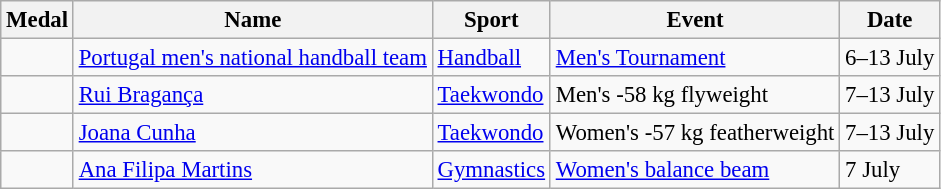<table class="wikitable sortable" style="font-size: 95%;">
<tr>
<th>Medal</th>
<th>Name</th>
<th>Sport</th>
<th>Event</th>
<th>Date</th>
</tr>
<tr>
<td></td>
<td><a href='#'>Portugal men's national handball team</a></td>
<td><a href='#'>Handball</a></td>
<td><a href='#'>Men's Tournament</a></td>
<td>6–13 July</td>
</tr>
<tr>
<td></td>
<td><a href='#'>Rui Bragança</a></td>
<td><a href='#'>Taekwondo</a></td>
<td>Men's -58 kg flyweight</td>
<td>7–13 July</td>
</tr>
<tr>
<td></td>
<td><a href='#'>Joana Cunha</a></td>
<td><a href='#'>Taekwondo</a></td>
<td>Women's -57 kg featherweight</td>
<td>7–13 July</td>
</tr>
<tr>
<td></td>
<td><a href='#'>Ana Filipa Martins</a></td>
<td><a href='#'>Gymnastics</a></td>
<td><a href='#'>Women's balance beam</a></td>
<td>7 July</td>
</tr>
</table>
